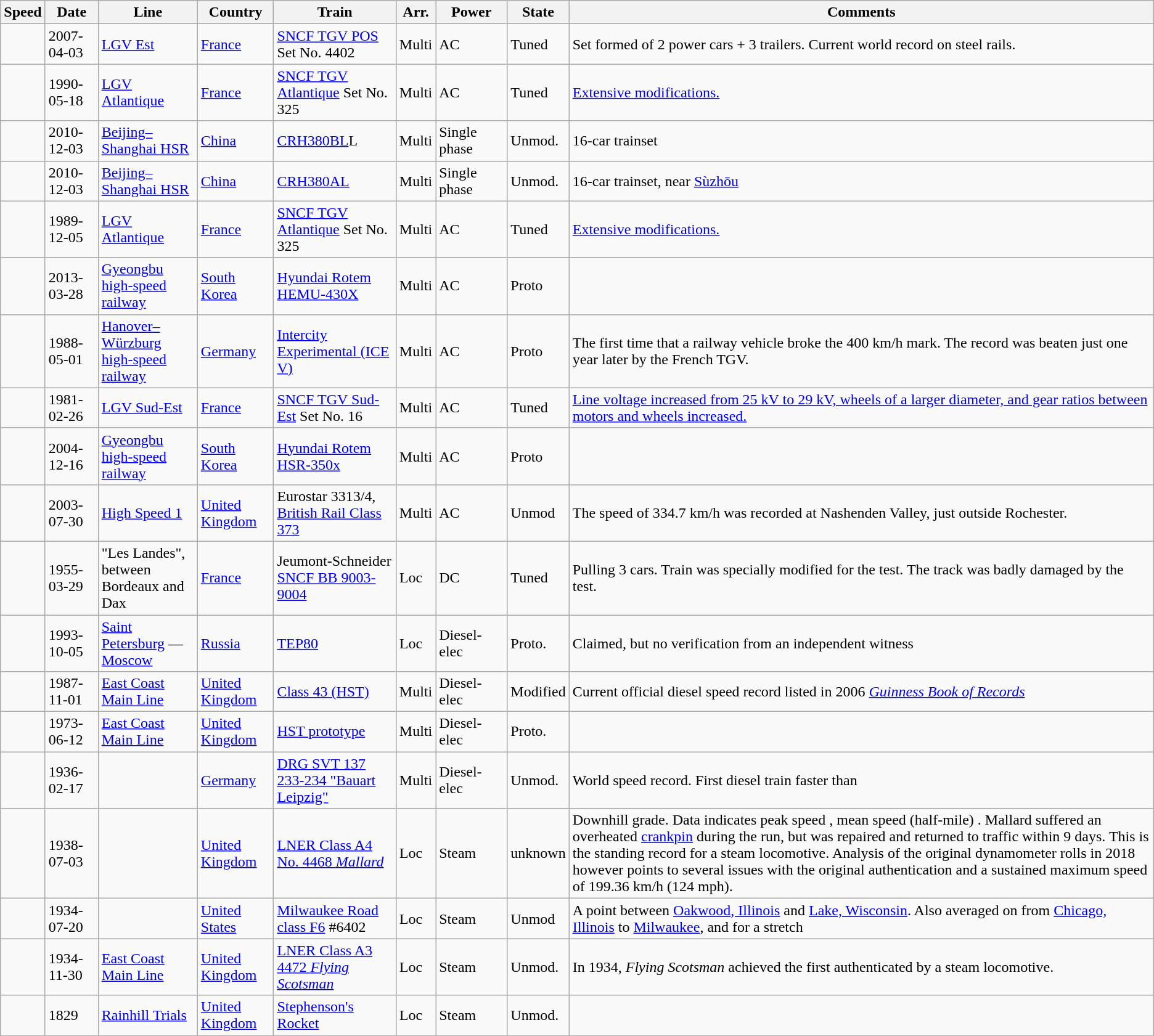<table class="wikitable sortable">
<tr>
<th scope="col">Speed</th>
<th scope="col" style="width:50px;">Date</th>
<th scope="col" style="width:100px;">Line</th>
<th scope="col" style="width:75px;">Country</th>
<th scope="col">Train</th>
<th scope="col">Arr. </th>
<th scope="col" style="width:70px;">Power   </th>
<th scope="col">State                    </th>
<th scope="col">Comments</th>
</tr>
<tr>
<td></td>
<td>2007-04-03</td>
<td><a href='#'>LGV Est</a></td>
<td><a href='#'>France</a></td>
<td><a href='#'>SNCF TGV POS</a> Set No. 4402</td>
<td>Multi</td>
<td>AC</td>
<td>Tuned</td>
<td>Set formed of 2 power cars + 3 trailers. Current world record on steel rails.</td>
</tr>
<tr>
<td></td>
<td>1990-05-18</td>
<td><a href='#'>LGV Atlantique</a></td>
<td><a href='#'>France</a></td>
<td><a href='#'>SNCF TGV Atlantique</a> Set No. 325</td>
<td>Multi</td>
<td>AC</td>
<td>Tuned</td>
<td><a href='#'>Extensive modifications.</a></td>
</tr>
<tr>
<td></td>
<td>2010-12-03</td>
<td><a href='#'>Beijing–Shanghai HSR</a></td>
<td><a href='#'>China</a></td>
<td><a href='#'>CRH380BL</a>L</td>
<td>Multi</td>
<td>Single phase</td>
<td>Unmod.</td>
<td>16-car trainset</td>
</tr>
<tr>
<td></td>
<td>2010-12-03</td>
<td><a href='#'>Beijing–Shanghai HSR</a></td>
<td><a href='#'>China</a></td>
<td><a href='#'>CRH380AL</a></td>
<td>Multi</td>
<td>Single phase</td>
<td>Unmod.</td>
<td>16-car trainset, near <a href='#'>Sùzhōu</a></td>
</tr>
<tr>
<td></td>
<td>1989-12-05</td>
<td><a href='#'>LGV Atlantique</a></td>
<td><a href='#'>France</a></td>
<td><a href='#'>SNCF TGV Atlantique</a> Set No. 325</td>
<td>Multi</td>
<td>AC</td>
<td>Tuned</td>
<td><a href='#'>Extensive modifications.</a></td>
</tr>
<tr>
<td></td>
<td>2013-03-28</td>
<td><a href='#'>Gyeongbu high-speed railway</a></td>
<td><a href='#'>South Korea</a></td>
<td><a href='#'>Hyundai Rotem HEMU-430X</a></td>
<td>Multi</td>
<td>AC</td>
<td>Proto</td>
<td></td>
</tr>
<tr>
<td></td>
<td>1988-05-01</td>
<td><a href='#'>Hanover–Würzburg high-speed railway</a></td>
<td><a href='#'>Germany</a></td>
<td><a href='#'>Intercity Experimental (ICE V)</a></td>
<td>Multi</td>
<td>AC</td>
<td>Proto</td>
<td>The first time that a railway vehicle broke the 400 km/h mark. The record was beaten just one year later by the French TGV.</td>
</tr>
<tr>
<td></td>
<td>1981-02-26</td>
<td><a href='#'>LGV Sud-Est</a></td>
<td><a href='#'>France</a></td>
<td><a href='#'>SNCF TGV Sud-Est</a> Set No. 16</td>
<td>Multi</td>
<td>AC</td>
<td>Tuned</td>
<td><a href='#'>Line voltage increased from 25 kV to 29 kV, wheels of a larger diameter, and gear ratios between motors and wheels increased.</a></td>
</tr>
<tr>
<td></td>
<td>2004-12-16</td>
<td><a href='#'>Gyeongbu high-speed railway</a></td>
<td><a href='#'>South Korea</a></td>
<td><a href='#'>Hyundai Rotem HSR-350x</a></td>
<td>Multi</td>
<td>AC</td>
<td>Proto</td>
<td></td>
</tr>
<tr>
<td></td>
<td>2003-07-30</td>
<td><a href='#'>High Speed 1</a></td>
<td><a href='#'>United Kingdom</a></td>
<td>Eurostar 3313/4, <a href='#'>British Rail Class 373</a></td>
<td>Multi</td>
<td>AC</td>
<td>Unmod</td>
<td>The speed of 334.7 km/h was recorded at Nashenden Valley, just outside Rochester.</td>
</tr>
<tr>
<td></td>
<td>1955-03-29</td>
<td>"Les Landes", between Bordeaux and Dax</td>
<td><a href='#'>France</a></td>
<td>Jeumont-Schneider <a href='#'>SNCF BB 9003-9004</a></td>
<td>Loc</td>
<td>DC</td>
<td>Tuned</td>
<td>Pulling 3 cars. Train was specially modified for the test. The track was badly damaged by the test.</td>
</tr>
<tr>
<td></td>
<td>1993-10-05</td>
<td><a href='#'>Saint Petersburg</a> — <a href='#'>Moscow</a></td>
<td><a href='#'>Russia</a></td>
<td><a href='#'>TEP80</a></td>
<td>Loc</td>
<td>Diesel-elec</td>
<td>Proto.</td>
<td>Claimed, but no verification from an independent witness</td>
</tr>
<tr>
<td></td>
<td>1987-11-01</td>
<td><a href='#'>East Coast Main Line</a></td>
<td><a href='#'>United Kingdom</a></td>
<td><a href='#'>Class 43 (HST)</a></td>
<td>Multi</td>
<td>Diesel-elec</td>
<td>Modified</td>
<td>Current official diesel speed record listed in 2006 <em><a href='#'>Guinness Book of Records</a></em></td>
</tr>
<tr>
<td></td>
<td>1973-06-12</td>
<td><a href='#'>East Coast Main Line</a></td>
<td><a href='#'>United Kingdom</a></td>
<td><a href='#'>HST prototype</a></td>
<td>Multi</td>
<td>Diesel-elec</td>
<td>Proto.</td>
<td></td>
</tr>
<tr>
<td></td>
<td>1936-02-17</td>
<td></td>
<td><a href='#'>Germany</a></td>
<td><a href='#'>DRG SVT 137 233-234 "Bauart Leipzig"</a></td>
<td>Multi</td>
<td>Diesel-elec</td>
<td>Unmod.</td>
<td>World speed record. First diesel train faster than </td>
</tr>
<tr>
<td></td>
<td>1938-07-03</td>
<td></td>
<td><a href='#'>United Kingdom</a></td>
<td><a href='#'>LNER Class A4 No. 4468 <em>Mallard</em></a></td>
<td>Loc</td>
<td>Steam</td>
<td>unknown</td>
<td> Downhill grade. Data indicates peak speed , mean speed (half-mile) . Mallard suffered an overheated <a href='#'>crankpin</a> during the run, but was repaired and returned to traffic within 9 days. This is the standing record for a steam locomotive. Analysis of the original dynamometer rolls in 2018 however points to several issues with the original authentication and a sustained maximum speed of 199.36 km/h (124 mph).</td>
</tr>
<tr>
<td></td>
<td>1934-07-20</td>
<td></td>
<td><a href='#'>United States</a></td>
<td><a href='#'>Milwaukee Road class F6</a> #6402</td>
<td>Loc</td>
<td>Steam</td>
<td>Unmod</td>
<td>A point between <a href='#'>Oakwood, Illinois</a> and <a href='#'>Lake, Wisconsin</a>. Also averaged  on  from <a href='#'>Chicago, Illinois</a> to <a href='#'>Milwaukee</a>, and  for a  stretch</td>
</tr>
<tr>
<td></td>
<td>1934-11-30</td>
<td><a href='#'>East Coast Main Line</a></td>
<td><a href='#'>United Kingdom</a></td>
<td><a href='#'>LNER Class A3 4472 <em>Flying Scotsman</em></a></td>
<td>Loc</td>
<td>Steam</td>
<td>Unmod.</td>
<td>In 1934, <em>Flying Scotsman</em> achieved the first authenticated  by a steam locomotive.</td>
</tr>
<tr>
<td></td>
<td>1829</td>
<td><a href='#'>Rainhill Trials</a></td>
<td><a href='#'>United Kingdom</a></td>
<td><a href='#'>Stephenson's Rocket</a></td>
<td>Loc</td>
<td>Steam</td>
<td>Unmod.</td>
<td></td>
</tr>
</table>
